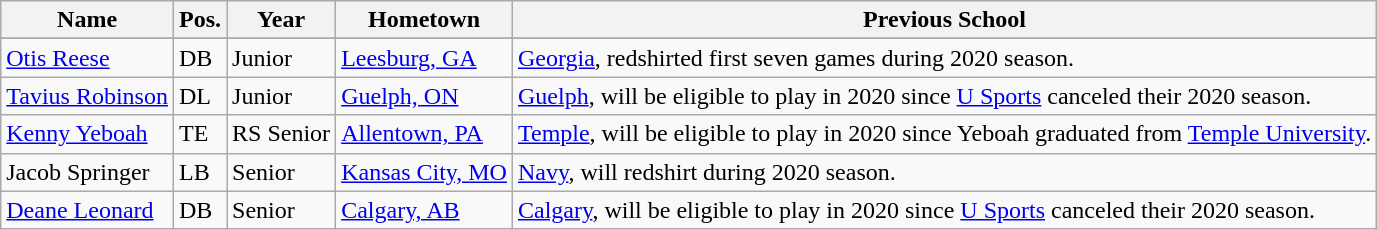<table class="wikitable sortable" border="1">
<tr>
<th>Name</th>
<th>Pos.</th>
<th>Year</th>
<th>Hometown</th>
<th class="unsortable">Previous School</th>
</tr>
<tr>
</tr>
<tr>
<td><a href='#'>Otis Reese</a></td>
<td>DB</td>
<td>Junior</td>
<td><a href='#'>Leesburg, GA</a></td>
<td><a href='#'>Georgia</a>, redshirted first seven games during 2020 season.</td>
</tr>
<tr>
<td><a href='#'>Tavius Robinson</a></td>
<td>DL</td>
<td>Junior</td>
<td><a href='#'>Guelph, ON</a></td>
<td><a href='#'>Guelph</a>, will be eligible to play in 2020 since <a href='#'>U Sports</a> canceled their 2020 season.</td>
</tr>
<tr>
<td><a href='#'>Kenny Yeboah</a></td>
<td>TE</td>
<td>RS Senior</td>
<td><a href='#'>Allentown, PA</a></td>
<td><a href='#'>Temple</a>, will be eligible to play in 2020 since Yeboah graduated from <a href='#'>Temple University</a>.</td>
</tr>
<tr>
<td>Jacob Springer</td>
<td>LB</td>
<td>Senior</td>
<td><a href='#'>Kansas City, MO</a></td>
<td><a href='#'>Navy</a>, will redshirt during 2020 season.</td>
</tr>
<tr>
<td><a href='#'>Deane Leonard</a></td>
<td>DB</td>
<td>Senior</td>
<td><a href='#'>Calgary, AB</a></td>
<td><a href='#'>Calgary</a>, will be eligible to play in 2020 since <a href='#'>U Sports</a> canceled their 2020 season.</td>
</tr>
</table>
